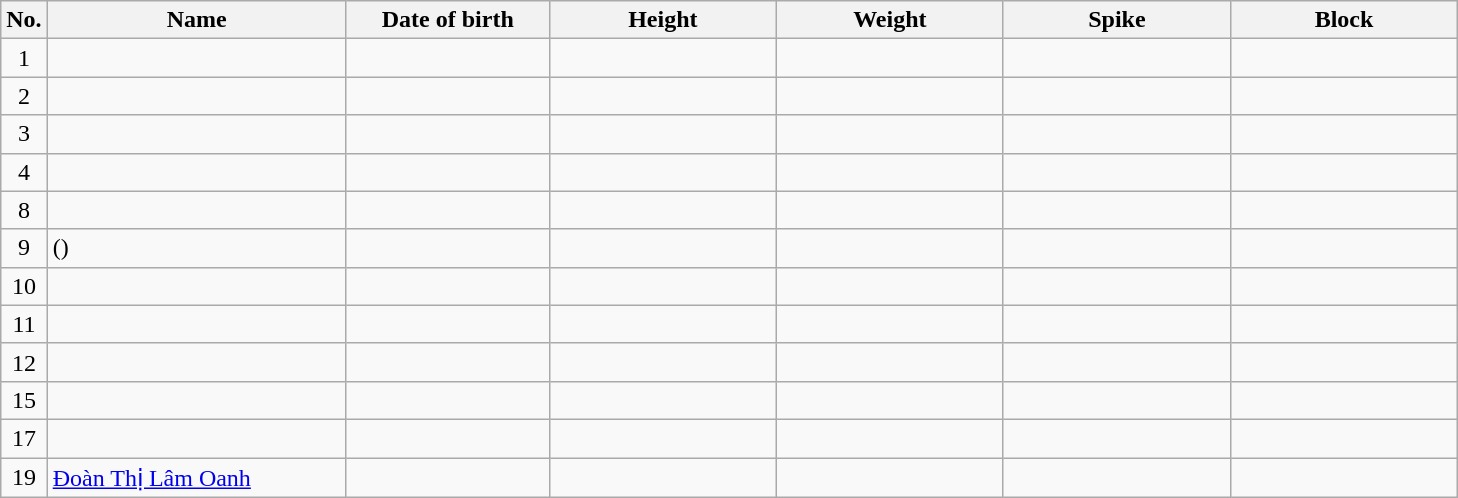<table class="wikitable sortable" style="font-size:100%; text-align:center;">
<tr>
<th>No.</th>
<th style="width:12em">Name</th>
<th style="width:8em">Date of birth</th>
<th style="width:9em">Height</th>
<th style="width:9em">Weight</th>
<th style="width:9em">Spike</th>
<th style="width:9em">Block</th>
</tr>
<tr>
<td>1</td>
<td align=left> </td>
<td align=right></td>
<td></td>
<td></td>
<td></td>
<td></td>
</tr>
<tr>
<td>2</td>
<td align=left> </td>
<td align=right></td>
<td></td>
<td></td>
<td></td>
<td></td>
</tr>
<tr>
<td>3</td>
<td align=left></td>
<td align=right></td>
<td></td>
<td></td>
<td></td>
<td></td>
</tr>
<tr>
<td>4</td>
<td align=left> </td>
<td align=right></td>
<td></td>
<td></td>
<td></td>
<td></td>
</tr>
<tr>
<td>8</td>
<td align=left> </td>
<td align=right></td>
<td></td>
<td></td>
<td></td>
<td></td>
</tr>
<tr>
<td>9</td>
<td align=left>  ()</td>
<td align=right></td>
<td></td>
<td></td>
<td></td>
<td></td>
</tr>
<tr>
<td>10</td>
<td align=left> </td>
<td align=right></td>
<td></td>
<td></td>
<td></td>
<td></td>
</tr>
<tr>
<td>11</td>
<td align=left> </td>
<td align=right></td>
<td></td>
<td></td>
<td></td>
<td></td>
</tr>
<tr>
<td>12</td>
<td align=left> </td>
<td align=right></td>
<td></td>
<td></td>
<td></td>
<td></td>
</tr>
<tr>
<td>15</td>
<td align=left> </td>
<td align=right></td>
<td></td>
<td></td>
<td></td>
<td></td>
</tr>
<tr>
<td>17</td>
<td align=left> </td>
<td align=right></td>
<td></td>
<td></td>
<td></td>
<td></td>
</tr>
<tr>
<td>19</td>
<td align=left> <a href='#'>Đoàn Thị Lâm Oanh</a></td>
<td align=right></td>
<td></td>
<td></td>
<td></td>
<td></td>
</tr>
</table>
